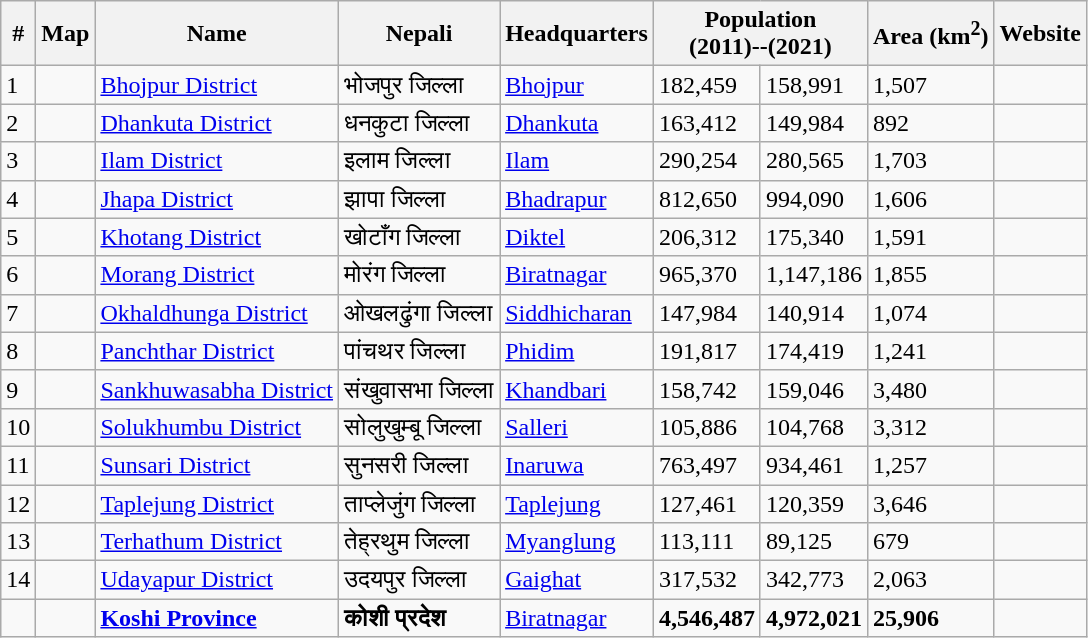<table class="wikitable sortable">
<tr>
<th>#</th>
<th>Map</th>
<th>Name</th>
<th>Nepali</th>
<th>Headquarters</th>
<th colspan=2>Population<br>(2011)--(2021)</th>
<th>Area (km<sup>2</sup>)</th>
<th>Website</th>
</tr>
<tr>
<td>1</td>
<td></td>
<td><a href='#'>Bhojpur District</a></td>
<td>भोजपुर जिल्ला</td>
<td><a href='#'>Bhojpur</a></td>
<td>182,459</td>
<td>158,991</td>
<td>1,507</td>
<td></td>
</tr>
<tr>
<td>2</td>
<td></td>
<td><a href='#'>Dhankuta District</a></td>
<td>धनकुटा जिल्ला</td>
<td><a href='#'>Dhankuta</a></td>
<td>163,412</td>
<td>149,984</td>
<td>892</td>
<td></td>
</tr>
<tr>
<td>3</td>
<td></td>
<td><a href='#'>Ilam District</a></td>
<td>इलाम जिल्ला</td>
<td><a href='#'>Ilam</a></td>
<td>290,254</td>
<td>280,565</td>
<td>1,703</td>
<td></td>
</tr>
<tr>
<td>4</td>
<td></td>
<td><a href='#'>Jhapa District</a></td>
<td>झापा जिल्ला</td>
<td><a href='#'>Bhadrapur</a></td>
<td>812,650</td>
<td>994,090</td>
<td>1,606</td>
<td></td>
</tr>
<tr>
<td>5</td>
<td></td>
<td><a href='#'>Khotang District</a></td>
<td>खोटाँग जिल्ला</td>
<td><a href='#'>Diktel</a></td>
<td>206,312</td>
<td>175,340</td>
<td>1,591</td>
<td></td>
</tr>
<tr>
<td>6</td>
<td></td>
<td><a href='#'>Morang District</a></td>
<td>मोरंग जिल्ला</td>
<td><a href='#'>Biratnagar</a></td>
<td>965,370</td>
<td>1,147,186</td>
<td>1,855</td>
<td></td>
</tr>
<tr>
<td>7</td>
<td></td>
<td><a href='#'>Okhaldhunga District</a></td>
<td>ओखलढुंगा जिल्ला</td>
<td><a href='#'>Siddhicharan</a></td>
<td>147,984</td>
<td>140,914</td>
<td>1,074</td>
<td></td>
</tr>
<tr>
<td>8</td>
<td></td>
<td><a href='#'>Panchthar District</a></td>
<td>पांचथर जिल्ला</td>
<td><a href='#'>Phidim</a></td>
<td>191,817</td>
<td>174,419</td>
<td>1,241</td>
<td></td>
</tr>
<tr>
<td>9</td>
<td></td>
<td><a href='#'>Sankhuwasabha District</a></td>
<td>संखुवासभा जिल्ला</td>
<td><a href='#'>Khandbari</a></td>
<td>158,742</td>
<td>159,046</td>
<td>3,480</td>
<td></td>
</tr>
<tr>
<td>10</td>
<td></td>
<td><a href='#'>Solukhumbu District</a></td>
<td>सोलुखुम्बू जिल्ला</td>
<td><a href='#'>Salleri</a></td>
<td>105,886</td>
<td>104,768</td>
<td>3,312</td>
<td></td>
</tr>
<tr>
<td>11</td>
<td></td>
<td><a href='#'>Sunsari District</a></td>
<td>सुनसरी जिल्ला</td>
<td><a href='#'>Inaruwa</a></td>
<td>763,497</td>
<td>934,461</td>
<td>1,257</td>
<td></td>
</tr>
<tr>
<td>12</td>
<td></td>
<td><a href='#'>Taplejung District</a></td>
<td>ताप्लेजुंग जिल्ला</td>
<td><a href='#'>Taplejung</a></td>
<td>127,461</td>
<td>120,359</td>
<td>3,646</td>
<td></td>
</tr>
<tr>
<td>13</td>
<td></td>
<td><a href='#'>Terhathum District</a></td>
<td>तेह्रथुम जिल्ला</td>
<td><a href='#'>Myanglung</a></td>
<td>113,111</td>
<td>89,125</td>
<td>679</td>
<td></td>
</tr>
<tr>
<td>14</td>
<td></td>
<td><a href='#'>Udayapur District</a></td>
<td>उदयपुर जिल्ला</td>
<td><a href='#'>Gaighat</a></td>
<td>317,532</td>
<td>342,773</td>
<td>2,063</td>
<td></td>
</tr>
<tr>
<td></td>
<td></td>
<td><strong><a href='#'>Koshi Province</a></strong></td>
<td><strong>कोशी प्रदेश</strong></td>
<td><a href='#'>Biratnagar</a></td>
<td><strong>4,546,487</strong></td>
<td><strong>4,972,021</strong></td>
<td><strong>25,906</strong></td>
<td></td>
</tr>
</table>
